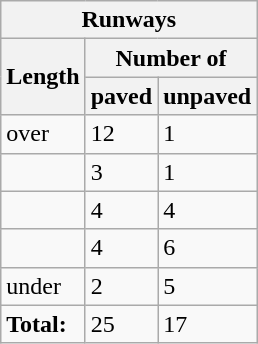<table class="wikitable">
<tr>
<th colspan="3">Runways</th>
</tr>
<tr>
<th rowspan="2">Length</th>
<th colspan="2">Number of</th>
</tr>
<tr>
<th>paved</th>
<th>unpaved</th>
</tr>
<tr>
<td>over </td>
<td>12</td>
<td>1</td>
</tr>
<tr>
<td></td>
<td>3</td>
<td>1</td>
</tr>
<tr>
<td></td>
<td>4</td>
<td>4</td>
</tr>
<tr>
<td></td>
<td>4</td>
<td>6</td>
</tr>
<tr>
<td>under </td>
<td>2</td>
<td>5</td>
</tr>
<tr>
<td><strong>Total:</strong></td>
<td>25</td>
<td>17</td>
</tr>
</table>
